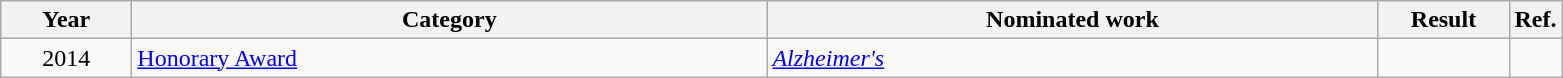<table class="wikitable">
<tr>
<th scope="col" style="width:5em;">Year</th>
<th scope="col" style="width:26em;">Category</th>
<th scope="col" style="width:25em;">Nominated work</th>
<th scope="col" style="width:5em;">Result</th>
<th>Ref.</th>
</tr>
<tr>
<td style="text-align:center;">2014</td>
<td><a href='#'>Honorary Award</a></td>
<td><em><a href='#'>Alzheimer's</a></em></td>
<td></td>
<td><br></td>
</tr>
</table>
